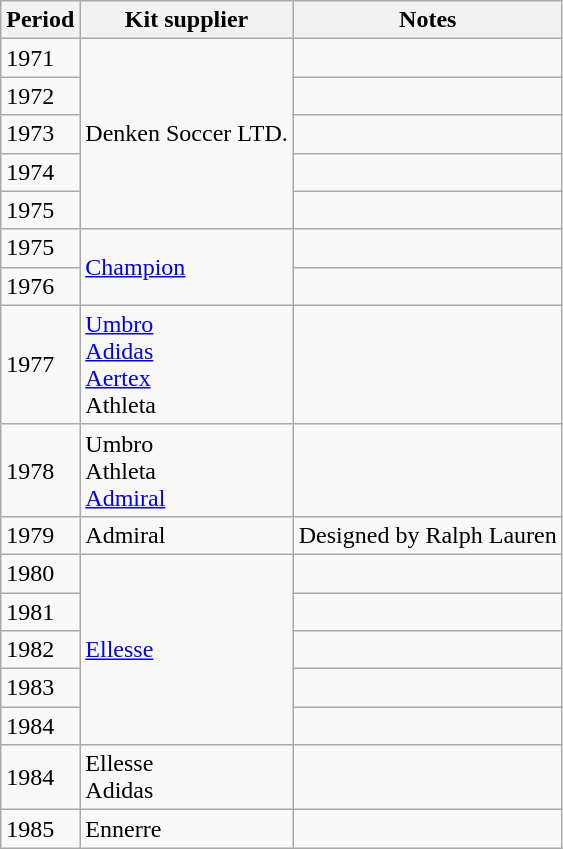<table class="wikitable" style="text-align:left">
<tr>
<th>Period</th>
<th>Kit supplier</th>
<th>Notes</th>
</tr>
<tr>
<td>1971</td>
<td rowspan="5"> Denken Soccer LTD.</td>
<td></td>
</tr>
<tr>
<td>1972</td>
<td></td>
</tr>
<tr>
<td>1973</td>
<td></td>
</tr>
<tr>
<td>1974</td>
<td></td>
</tr>
<tr>
<td>1975</td>
<td></td>
</tr>
<tr>
<td>1975</td>
<td rowspan="2"> <a href='#'>Champion</a></td>
<td></td>
</tr>
<tr>
<td>1976</td>
<td></td>
</tr>
<tr>
<td>1977</td>
<td> <a href='#'>Umbro</a><br> <a href='#'>Adidas</a><br> <a href='#'>Aertex</a><br> Athleta</td>
<td></td>
</tr>
<tr>
<td>1978</td>
<td> Umbro<br> Athleta<br> <a href='#'>Admiral</a></td>
<td></td>
</tr>
<tr>
<td>1979</td>
<td> Admiral</td>
<td>Designed by Ralph Lauren</td>
</tr>
<tr>
<td>1980</td>
<td rowspan="5"> <a href='#'>Ellesse</a></td>
<td></td>
</tr>
<tr>
<td>1981</td>
<td></td>
</tr>
<tr>
<td>1982</td>
<td></td>
</tr>
<tr>
<td>1983</td>
<td></td>
</tr>
<tr>
<td>1984</td>
<td></td>
</tr>
<tr>
<td>1984</td>
<td> Ellesse<br> Adidas</td>
<td></td>
</tr>
<tr>
<td>1985</td>
<td> Ennerre</td>
<td></td>
</tr>
</table>
